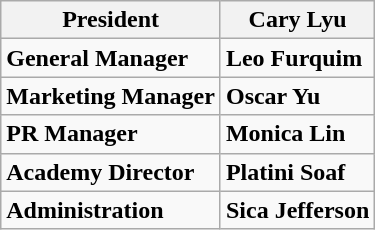<table class="wikitable">
<tr>
<th>President</th>
<th>Cary Lyu</th>
</tr>
<tr>
<td><strong>General Manager</strong></td>
<td><strong>Leo Furquim</strong></td>
</tr>
<tr>
<td><strong>Marketing Manager</strong></td>
<td><strong>Oscar Yu</strong></td>
</tr>
<tr>
<td><strong>PR Manager</strong></td>
<td><strong>Monica Lin</strong></td>
</tr>
<tr>
<td><strong>Academy Director</strong></td>
<td><strong>Platini Soaf</strong></td>
</tr>
<tr>
<td><strong>Administration</strong></td>
<td><strong>Sica Jefferson</strong></td>
</tr>
</table>
